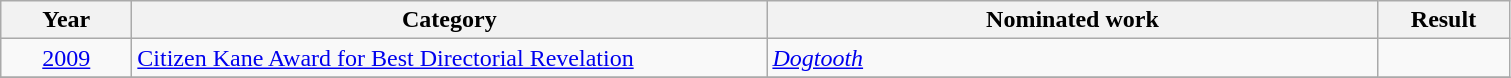<table class=wikitable>
<tr>
<th scope="col" style="width:5em;">Year</th>
<th scope="col" style="width:26em;">Category</th>
<th scope="col" style="width:25em;">Nominated work</th>
<th scope="col" style="width:5em;">Result</th>
</tr>
<tr>
<td style="text-align:center;"><a href='#'>2009</a></td>
<td><a href='#'>Citizen Kane Award for Best Directorial Revelation</a></td>
<td><em><a href='#'>Dogtooth</a></em></td>
<td></td>
</tr>
<tr>
</tr>
</table>
